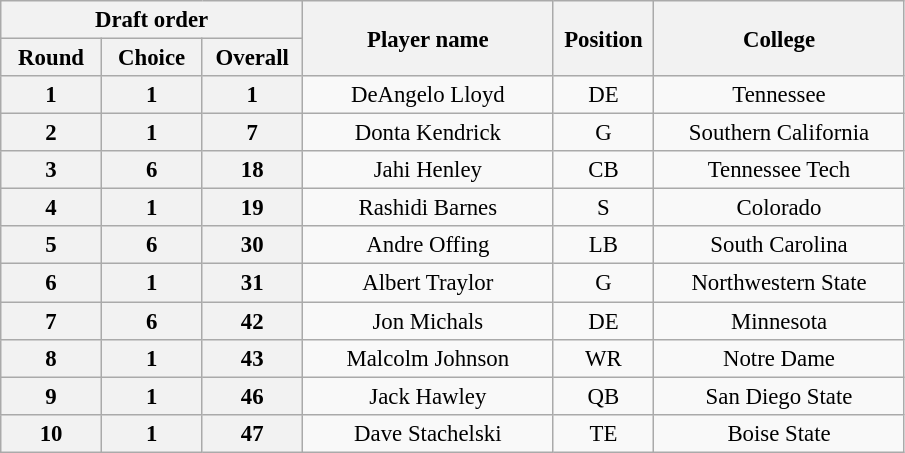<table class="wikitable" style="font-size:95%; text-align:center">
<tr>
<th width="180" colspan="3">Draft order</th>
<th width="160" rowspan="2">Player name</th>
<th width="60"  rowspan="2">Position</th>
<th width="160" rowspan="2">College</th>
</tr>
<tr>
<th width="60">Round</th>
<th width="60">Choice</th>
<th width="60">Overall</th>
</tr>
<tr>
<th>1</th>
<th>1</th>
<th>1</th>
<td>DeAngelo Lloyd</td>
<td>DE</td>
<td>Tennessee</td>
</tr>
<tr>
<th>2</th>
<th>1</th>
<th>7</th>
<td>Donta Kendrick</td>
<td>G</td>
<td>Southern California</td>
</tr>
<tr>
<th>3</th>
<th>6</th>
<th>18</th>
<td>Jahi Henley</td>
<td>CB</td>
<td>Tennessee Tech</td>
</tr>
<tr>
<th>4</th>
<th>1</th>
<th>19</th>
<td>Rashidi Barnes</td>
<td>S</td>
<td>Colorado</td>
</tr>
<tr>
<th>5</th>
<th>6</th>
<th>30</th>
<td>Andre Offing</td>
<td>LB</td>
<td>South Carolina</td>
</tr>
<tr>
<th>6</th>
<th>1</th>
<th>31</th>
<td>Albert Traylor</td>
<td>G</td>
<td>Northwestern State</td>
</tr>
<tr>
<th>7</th>
<th>6</th>
<th>42</th>
<td>Jon Michals</td>
<td>DE</td>
<td>Minnesota</td>
</tr>
<tr>
<th>8</th>
<th>1</th>
<th>43</th>
<td>Malcolm Johnson</td>
<td>WR</td>
<td>Notre Dame</td>
</tr>
<tr>
<th>9</th>
<th>1</th>
<th>46</th>
<td>Jack Hawley</td>
<td>QB</td>
<td>San Diego State</td>
</tr>
<tr>
<th>10</th>
<th>1</th>
<th>47</th>
<td>Dave Stachelski</td>
<td>TE</td>
<td>Boise State</td>
</tr>
</table>
